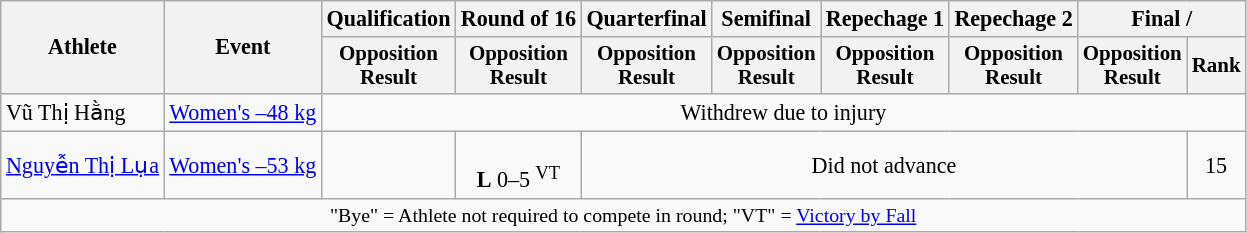<table class="wikitable" style="font-size:92%">
<tr>
<th rowspan="2">Athlete</th>
<th rowspan="2">Event</th>
<th>Qualification</th>
<th>Round of 16</th>
<th>Quarterfinal</th>
<th>Semifinal</th>
<th>Repechage 1</th>
<th>Repechage 2</th>
<th colspan="2">Final / </th>
</tr>
<tr style="font-size: 95%">
<th>Opposition <br> Result</th>
<th>Opposition <br> Result</th>
<th>Opposition <br> Result</th>
<th>Opposition <br> Result</th>
<th>Opposition <br> Result</th>
<th>Opposition <br> Result</th>
<th>Opposition <br> Result</th>
<th>Rank</th>
</tr>
<tr align="center">
<td align="left">Vũ Thị Hằng</td>
<td align="left"><a href='#'>Women's –48 kg</a></td>
<td colspan="8">Withdrew due to injury</td>
</tr>
<tr align="center">
<td align="left"><a href='#'>Nguyễn Thị Lụa</a></td>
<td align="left"><a href='#'>Women's –53 kg</a></td>
<td></td>
<td> <br> <strong>L</strong> 0–5 <sup>VT</sup></td>
<td colspan="5">Did not advance</td>
<td>15</td>
</tr>
<tr>
<td colspan="10" style="font-size:90%; text-align:center;">"Bye" = Athlete not required to compete in round; "VT" = <a href='#'>Victory by Fall</a></td>
</tr>
</table>
